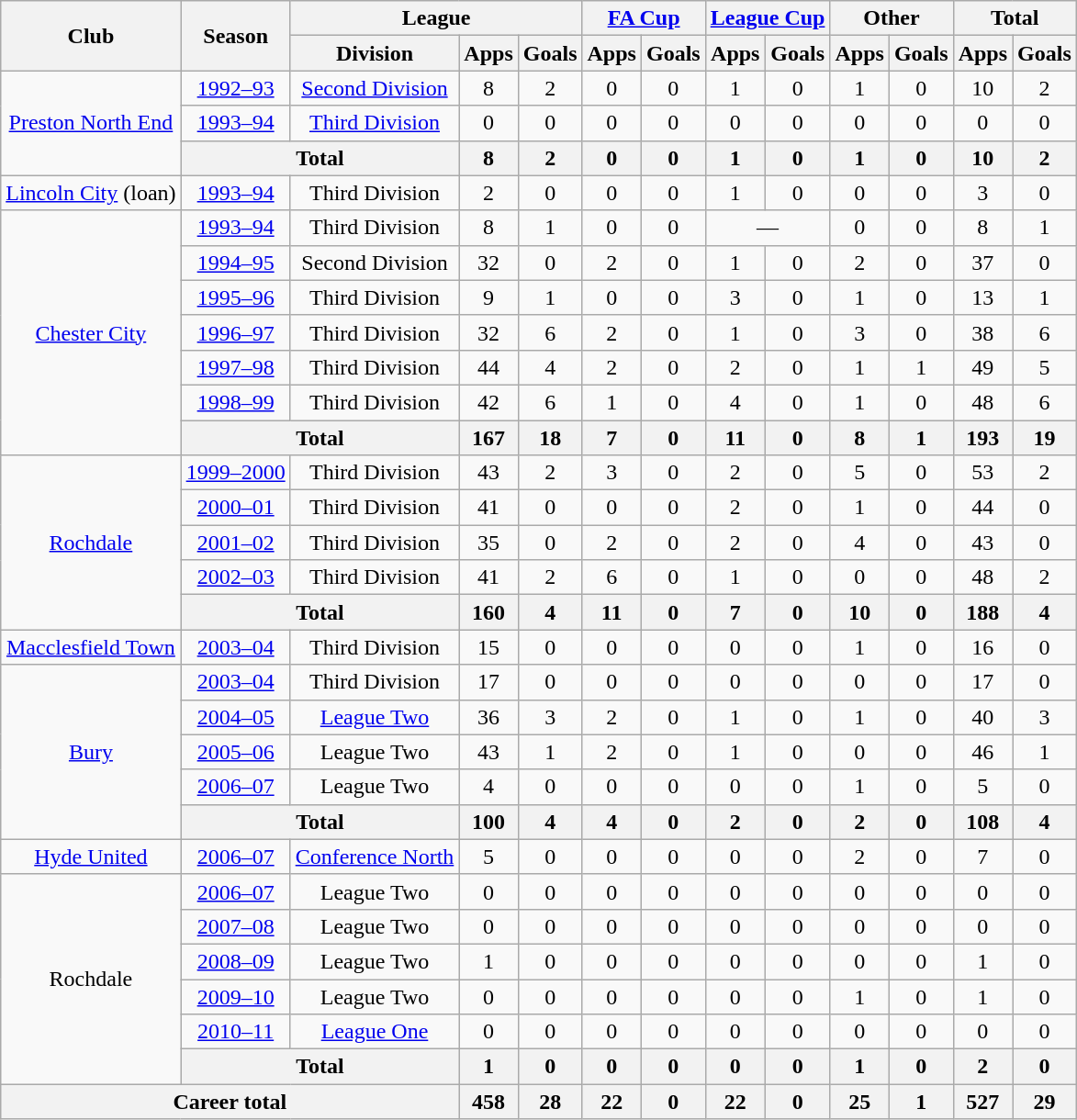<table class=wikitable style=text-align:center>
<tr>
<th rowspan=2>Club</th>
<th rowspan=2>Season</th>
<th colspan=3>League</th>
<th colspan=2><a href='#'>FA Cup</a></th>
<th colspan=2><a href='#'>League Cup</a></th>
<th colspan=2>Other</th>
<th colspan=2>Total</th>
</tr>
<tr>
<th>Division</th>
<th>Apps</th>
<th>Goals</th>
<th>Apps</th>
<th>Goals</th>
<th>Apps</th>
<th>Goals</th>
<th>Apps</th>
<th>Goals</th>
<th>Apps</th>
<th>Goals</th>
</tr>
<tr>
<td rowspan=3><a href='#'>Preston North End</a></td>
<td><a href='#'>1992–93</a></td>
<td><a href='#'>Second Division</a></td>
<td>8</td>
<td>2</td>
<td>0</td>
<td>0</td>
<td>1</td>
<td>0</td>
<td>1</td>
<td>0</td>
<td>10</td>
<td>2</td>
</tr>
<tr>
<td><a href='#'>1993–94</a></td>
<td><a href='#'>Third Division</a></td>
<td>0</td>
<td>0</td>
<td>0</td>
<td>0</td>
<td>0</td>
<td>0</td>
<td>0</td>
<td>0</td>
<td>0</td>
<td>0</td>
</tr>
<tr>
<th colspan=2>Total</th>
<th>8</th>
<th>2</th>
<th>0</th>
<th>0</th>
<th>1</th>
<th>0</th>
<th>1</th>
<th>0</th>
<th>10</th>
<th>2</th>
</tr>
<tr>
<td><a href='#'>Lincoln City</a> (loan)</td>
<td><a href='#'>1993–94</a></td>
<td>Third Division</td>
<td>2</td>
<td>0</td>
<td>0</td>
<td>0</td>
<td>1</td>
<td>0</td>
<td>0</td>
<td>0</td>
<td>3</td>
<td>0</td>
</tr>
<tr>
<td rowspan=7><a href='#'>Chester City</a></td>
<td><a href='#'>1993–94</a></td>
<td>Third Division</td>
<td>8</td>
<td>1</td>
<td>0</td>
<td>0</td>
<td colspan=2>—</td>
<td>0</td>
<td>0</td>
<td>8</td>
<td>1</td>
</tr>
<tr>
<td><a href='#'>1994–95</a></td>
<td>Second Division</td>
<td>32</td>
<td>0</td>
<td>2</td>
<td>0</td>
<td>1</td>
<td>0</td>
<td>2</td>
<td>0</td>
<td>37</td>
<td>0</td>
</tr>
<tr>
<td><a href='#'>1995–96</a></td>
<td>Third Division</td>
<td>9</td>
<td>1</td>
<td>0</td>
<td>0</td>
<td>3</td>
<td>0</td>
<td>1</td>
<td>0</td>
<td>13</td>
<td>1</td>
</tr>
<tr>
<td><a href='#'>1996–97</a></td>
<td>Third Division</td>
<td>32</td>
<td>6</td>
<td>2</td>
<td>0</td>
<td>1</td>
<td>0</td>
<td>3</td>
<td>0</td>
<td>38</td>
<td>6</td>
</tr>
<tr>
<td><a href='#'>1997–98</a></td>
<td>Third Division</td>
<td>44</td>
<td>4</td>
<td>2</td>
<td>0</td>
<td>2</td>
<td>0</td>
<td>1</td>
<td>1</td>
<td>49</td>
<td>5</td>
</tr>
<tr>
<td><a href='#'>1998–99</a></td>
<td>Third Division</td>
<td>42</td>
<td>6</td>
<td>1</td>
<td>0</td>
<td>4</td>
<td>0</td>
<td>1</td>
<td>0</td>
<td>48</td>
<td>6</td>
</tr>
<tr>
<th colspan=2>Total</th>
<th>167</th>
<th>18</th>
<th>7</th>
<th>0</th>
<th>11</th>
<th>0</th>
<th>8</th>
<th>1</th>
<th>193</th>
<th>19</th>
</tr>
<tr>
<td rowspan=5><a href='#'>Rochdale</a></td>
<td><a href='#'>1999–2000</a></td>
<td>Third Division</td>
<td>43</td>
<td>2</td>
<td>3</td>
<td>0</td>
<td>2</td>
<td>0</td>
<td>5</td>
<td>0</td>
<td>53</td>
<td>2</td>
</tr>
<tr>
<td><a href='#'>2000–01</a></td>
<td>Third Division</td>
<td>41</td>
<td>0</td>
<td>0</td>
<td>0</td>
<td>2</td>
<td>0</td>
<td>1</td>
<td>0</td>
<td>44</td>
<td>0</td>
</tr>
<tr>
<td><a href='#'>2001–02</a></td>
<td>Third Division</td>
<td>35</td>
<td>0</td>
<td>2</td>
<td>0</td>
<td>2</td>
<td>0</td>
<td>4</td>
<td>0</td>
<td>43</td>
<td>0</td>
</tr>
<tr>
<td><a href='#'>2002–03</a></td>
<td>Third Division</td>
<td>41</td>
<td>2</td>
<td>6</td>
<td>0</td>
<td>1</td>
<td>0</td>
<td>0</td>
<td>0</td>
<td>48</td>
<td>2</td>
</tr>
<tr>
<th colspan=2>Total</th>
<th>160</th>
<th>4</th>
<th>11</th>
<th>0</th>
<th>7</th>
<th>0</th>
<th>10</th>
<th>0</th>
<th>188</th>
<th>4</th>
</tr>
<tr>
<td><a href='#'>Macclesfield Town</a></td>
<td><a href='#'>2003–04</a></td>
<td>Third Division</td>
<td>15</td>
<td>0</td>
<td>0</td>
<td>0</td>
<td>0</td>
<td>0</td>
<td>1</td>
<td>0</td>
<td>16</td>
<td>0</td>
</tr>
<tr>
<td rowspan=5><a href='#'>Bury</a></td>
<td><a href='#'>2003–04</a></td>
<td>Third Division</td>
<td>17</td>
<td>0</td>
<td>0</td>
<td>0</td>
<td>0</td>
<td>0</td>
<td>0</td>
<td>0</td>
<td>17</td>
<td>0</td>
</tr>
<tr>
<td><a href='#'>2004–05</a></td>
<td><a href='#'>League Two</a></td>
<td>36</td>
<td>3</td>
<td>2</td>
<td>0</td>
<td>1</td>
<td>0</td>
<td>1</td>
<td>0</td>
<td>40</td>
<td>3</td>
</tr>
<tr>
<td><a href='#'>2005–06</a></td>
<td>League Two</td>
<td>43</td>
<td>1</td>
<td>2</td>
<td>0</td>
<td>1</td>
<td>0</td>
<td>0</td>
<td>0</td>
<td>46</td>
<td>1</td>
</tr>
<tr>
<td><a href='#'>2006–07</a></td>
<td>League Two</td>
<td>4</td>
<td>0</td>
<td>0</td>
<td>0</td>
<td>0</td>
<td>0</td>
<td>1</td>
<td>0</td>
<td>5</td>
<td>0</td>
</tr>
<tr>
<th colspan=2>Total</th>
<th>100</th>
<th>4</th>
<th>4</th>
<th>0</th>
<th>2</th>
<th>0</th>
<th>2</th>
<th>0</th>
<th>108</th>
<th>4</th>
</tr>
<tr>
<td><a href='#'>Hyde United</a></td>
<td><a href='#'>2006–07</a></td>
<td><a href='#'>Conference North</a></td>
<td>5</td>
<td>0</td>
<td>0</td>
<td>0</td>
<td>0</td>
<td>0</td>
<td>2</td>
<td>0</td>
<td>7</td>
<td>0</td>
</tr>
<tr>
<td rowspan=6>Rochdale</td>
<td><a href='#'>2006–07</a></td>
<td>League Two</td>
<td>0</td>
<td>0</td>
<td>0</td>
<td>0</td>
<td>0</td>
<td>0</td>
<td>0</td>
<td>0</td>
<td>0</td>
<td>0</td>
</tr>
<tr>
<td><a href='#'>2007–08</a></td>
<td>League Two</td>
<td>0</td>
<td>0</td>
<td>0</td>
<td>0</td>
<td>0</td>
<td>0</td>
<td>0</td>
<td>0</td>
<td>0</td>
<td>0</td>
</tr>
<tr>
<td><a href='#'>2008–09</a></td>
<td>League Two</td>
<td>1</td>
<td>0</td>
<td>0</td>
<td>0</td>
<td>0</td>
<td>0</td>
<td>0</td>
<td>0</td>
<td>1</td>
<td>0</td>
</tr>
<tr>
<td><a href='#'>2009–10</a></td>
<td>League Two</td>
<td>0</td>
<td>0</td>
<td>0</td>
<td>0</td>
<td>0</td>
<td>0</td>
<td>1</td>
<td>0</td>
<td>1</td>
<td>0</td>
</tr>
<tr>
<td><a href='#'>2010–11</a></td>
<td><a href='#'>League One</a></td>
<td>0</td>
<td>0</td>
<td>0</td>
<td>0</td>
<td>0</td>
<td>0</td>
<td>0</td>
<td>0</td>
<td>0</td>
<td>0</td>
</tr>
<tr>
<th colspan=2>Total</th>
<th>1</th>
<th>0</th>
<th>0</th>
<th>0</th>
<th>0</th>
<th>0</th>
<th>1</th>
<th>0</th>
<th>2</th>
<th>0</th>
</tr>
<tr>
<th colspan=3>Career total</th>
<th>458</th>
<th>28</th>
<th>22</th>
<th>0</th>
<th>22</th>
<th>0</th>
<th>25</th>
<th>1</th>
<th>527</th>
<th>29</th>
</tr>
</table>
